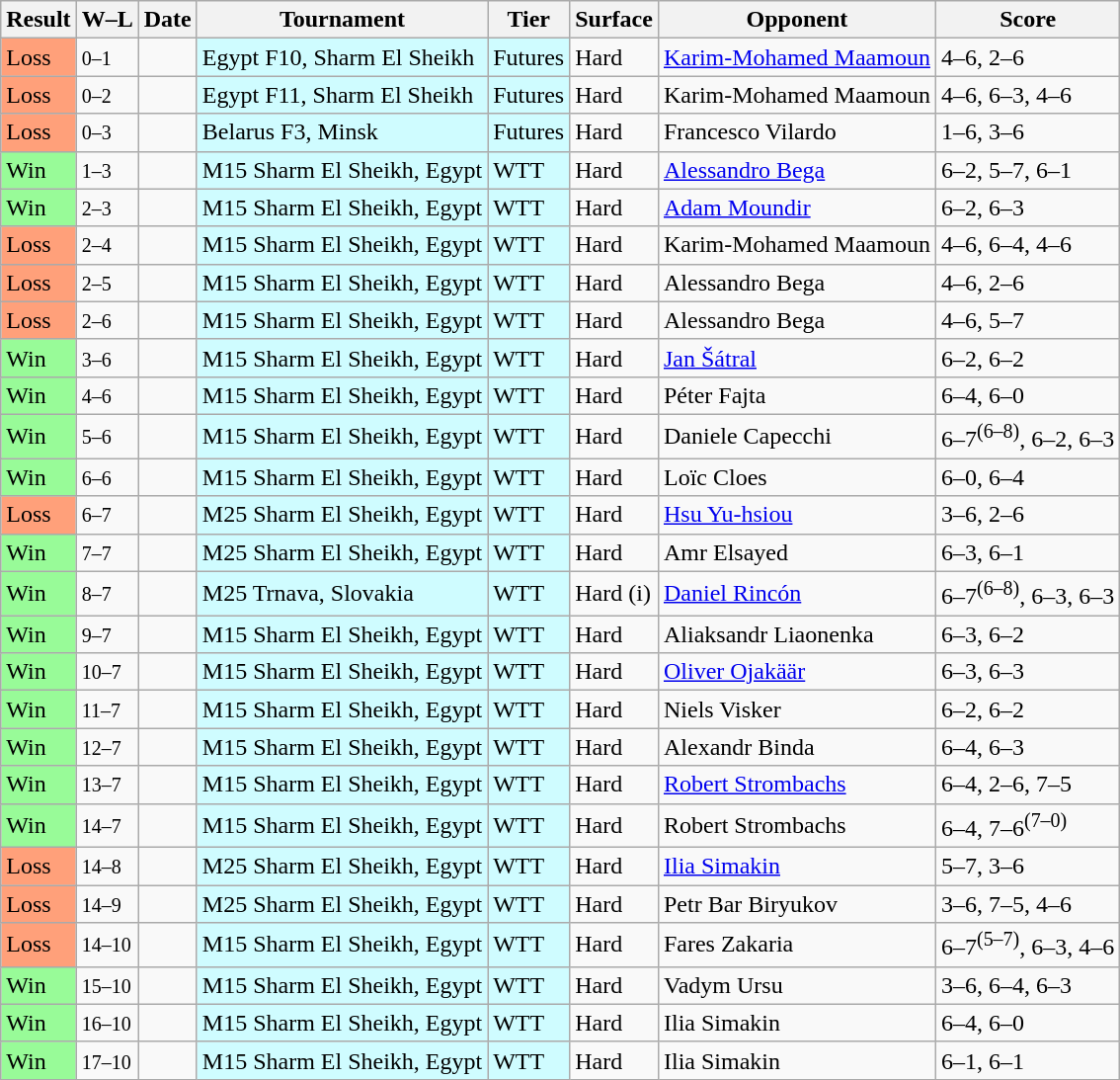<table class="sortable wikitable nowrap">
<tr>
<th>Result</th>
<th class="unsortable">W–L</th>
<th>Date</th>
<th>Tournament</th>
<th>Tier</th>
<th>Surface</th>
<th>Opponent</th>
<th class="unsortable">Score</th>
</tr>
<tr>
<td bgcolor=FFA07A>Loss</td>
<td><small>0–1</small></td>
<td></td>
<td style="background:#cffcff;">Egypt F10, Sharm El Sheikh</td>
<td style="background:#cffcff;">Futures</td>
<td>Hard</td>
<td> <a href='#'>Karim-Mohamed Maamoun</a></td>
<td>4–6, 2–6</td>
</tr>
<tr>
<td bgcolor=FFA07A>Loss</td>
<td><small>0–2</small></td>
<td></td>
<td style="background:#cffcff;">Egypt F11, Sharm El Sheikh</td>
<td style="background:#cffcff;">Futures</td>
<td>Hard</td>
<td> Karim-Mohamed Maamoun</td>
<td>4–6, 6–3, 4–6</td>
</tr>
<tr>
<td bgcolor=FFA07A>Loss</td>
<td><small>0–3</small></td>
<td></td>
<td style="background:#cffcff;">Belarus F3, Minsk</td>
<td style="background:#cffcff;">Futures</td>
<td>Hard</td>
<td> Francesco Vilardo</td>
<td>1–6, 3–6</td>
</tr>
<tr>
<td bgcolor=98FB98>Win</td>
<td><small>1–3</small></td>
<td></td>
<td style="background:#cffcff;">M15 Sharm El Sheikh, Egypt</td>
<td style="background:#cffcff;">WTT</td>
<td>Hard</td>
<td> <a href='#'>Alessandro Bega</a></td>
<td>6–2, 5–7, 6–1</td>
</tr>
<tr>
<td bgcolor=98FB98>Win</td>
<td><small>2–3</small></td>
<td></td>
<td style="background:#cffcff;">M15 Sharm El Sheikh, Egypt</td>
<td style="background:#cffcff;">WTT</td>
<td>Hard</td>
<td> <a href='#'>Adam Moundir</a></td>
<td>6–2, 6–3</td>
</tr>
<tr>
<td bgcolor=FFA07A>Loss</td>
<td><small>2–4</small></td>
<td></td>
<td style="background:#cffcff;">M15 Sharm El Sheikh, Egypt</td>
<td style="background:#cffcff;">WTT</td>
<td>Hard</td>
<td> Karim-Mohamed Maamoun</td>
<td>4–6, 6–4, 4–6</td>
</tr>
<tr>
<td bgcolor=FFA07A>Loss</td>
<td><small>2–5</small></td>
<td></td>
<td style="background:#cffcff;">M15 Sharm El Sheikh, Egypt</td>
<td style="background:#cffcff;">WTT</td>
<td>Hard</td>
<td> Alessandro Bega</td>
<td>4–6, 2–6</td>
</tr>
<tr>
<td bgcolor=FFA07A>Loss</td>
<td><small>2–6</small></td>
<td></td>
<td style="background:#cffcff;">M15 Sharm El Sheikh, Egypt</td>
<td style="background:#cffcff;">WTT</td>
<td>Hard</td>
<td> Alessandro Bega</td>
<td>4–6, 5–7</td>
</tr>
<tr>
<td bgcolor=98FB98>Win</td>
<td><small>3–6</small></td>
<td></td>
<td style="background:#cffcff;">M15 Sharm El Sheikh, Egypt</td>
<td style="background:#cffcff;">WTT</td>
<td>Hard</td>
<td> <a href='#'>Jan Šátral</a></td>
<td>6–2, 6–2</td>
</tr>
<tr>
<td bgcolor=98FB98>Win</td>
<td><small>4–6</small></td>
<td></td>
<td style="background:#cffcff;">M15 Sharm El Sheikh, Egypt</td>
<td style="background:#cffcff;">WTT</td>
<td>Hard</td>
<td> Péter Fajta</td>
<td>6–4, 6–0</td>
</tr>
<tr>
<td bgcolor=98FB98>Win</td>
<td><small>5–6</small></td>
<td></td>
<td style="background:#cffcff;">M15 Sharm El Sheikh, Egypt</td>
<td style="background:#cffcff;">WTT</td>
<td>Hard</td>
<td> Daniele Capecchi</td>
<td>6–7<sup>(6–8)</sup>, 6–2, 6–3</td>
</tr>
<tr>
<td bgcolor=98FB98>Win</td>
<td><small>6–6</small></td>
<td></td>
<td style="background:#cffcff;">M15 Sharm El Sheikh, Egypt</td>
<td style="background:#cffcff;">WTT</td>
<td>Hard</td>
<td> Loïc Cloes</td>
<td>6–0, 6–4</td>
</tr>
<tr>
<td bgcolor=FFA07A>Loss</td>
<td><small>6–7</small></td>
<td></td>
<td style="background:#cffcff;">M25 Sharm El Sheikh, Egypt</td>
<td style="background:#cffcff;">WTT</td>
<td>Hard</td>
<td> <a href='#'>Hsu Yu-hsiou</a></td>
<td>3–6, 2–6</td>
</tr>
<tr>
<td bgcolor=98FB98>Win</td>
<td><small>7–7</small></td>
<td></td>
<td style="background:#cffcff;">M25 Sharm El Sheikh, Egypt</td>
<td style="background:#cffcff;">WTT</td>
<td>Hard</td>
<td> Amr Elsayed</td>
<td>6–3, 6–1</td>
</tr>
<tr>
<td bgcolor=98FB98>Win</td>
<td><small>8–7</small></td>
<td></td>
<td style="background:#cffcff;">M25 Trnava, Slovakia</td>
<td style="background:#cffcff;">WTT</td>
<td>Hard (i)</td>
<td> <a href='#'>Daniel Rincón</a></td>
<td>6–7<sup>(6–8)</sup>, 6–3, 6–3</td>
</tr>
<tr>
<td bgcolor=98FB98>Win</td>
<td><small>9–7</small></td>
<td></td>
<td style="background:#cffcff;">M15 Sharm El Sheikh, Egypt</td>
<td style="background:#cffcff;">WTT</td>
<td>Hard</td>
<td> Aliaksandr Liaonenka</td>
<td>6–3, 6–2</td>
</tr>
<tr>
<td bgcolor=98FB98>Win</td>
<td><small>10–7</small></td>
<td></td>
<td style="background:#cffcff;">M15 Sharm El Sheikh, Egypt</td>
<td style="background:#cffcff;">WTT</td>
<td>Hard</td>
<td> <a href='#'>Oliver Ojakäär</a></td>
<td>6–3, 6–3</td>
</tr>
<tr>
<td bgcolor=98FB98>Win</td>
<td><small>11–7</small></td>
<td></td>
<td style="background:#cffcff;">M15 Sharm El Sheikh, Egypt</td>
<td style="background:#cffcff;">WTT</td>
<td>Hard</td>
<td> Niels Visker</td>
<td>6–2, 6–2</td>
</tr>
<tr>
<td bgcolor=98FB98>Win</td>
<td><small>12–7</small></td>
<td></td>
<td style="background:#cffcff;">M15 Sharm El Sheikh, Egypt</td>
<td style="background:#cffcff;">WTT</td>
<td>Hard</td>
<td> Alexandr Binda</td>
<td>6–4, 6–3</td>
</tr>
<tr>
<td bgcolor=98FB98>Win</td>
<td><small>13–7</small></td>
<td></td>
<td style="background:#cffcff;">M15 Sharm El Sheikh, Egypt</td>
<td style="background:#cffcff;">WTT</td>
<td>Hard</td>
<td> <a href='#'>Robert Strombachs</a></td>
<td>6–4, 2–6, 7–5</td>
</tr>
<tr>
<td bgcolor=98FB98>Win</td>
<td><small>14–7</small></td>
<td></td>
<td style="background:#cffcff;">M15 Sharm El Sheikh, Egypt</td>
<td style="background:#cffcff;">WTT</td>
<td>Hard</td>
<td> Robert Strombachs</td>
<td>6–4, 7–6<sup>(7–0)</sup></td>
</tr>
<tr>
<td bgcolor=FFA07A>Loss</td>
<td><small>14–8</small></td>
<td></td>
<td style="background:#cffcff;">M25 Sharm El Sheikh, Egypt</td>
<td style="background:#cffcff;">WTT</td>
<td>Hard</td>
<td> <a href='#'>Ilia Simakin</a></td>
<td>5–7, 3–6</td>
</tr>
<tr>
<td bgcolor=FFA07A>Loss</td>
<td><small>14–9</small></td>
<td></td>
<td style="background:#cffcff;">M25 Sharm El Sheikh, Egypt</td>
<td style="background:#cffcff;">WTT</td>
<td>Hard</td>
<td> Petr Bar Biryukov</td>
<td>3–6, 7–5, 4–6</td>
</tr>
<tr>
<td bgcolor=FFA07A>Loss</td>
<td><small>14–10</small></td>
<td></td>
<td style="background:#cffcff;">M15 Sharm El Sheikh, Egypt</td>
<td style="background:#cffcff;">WTT</td>
<td>Hard</td>
<td> Fares Zakaria</td>
<td>6–7<sup>(5–7)</sup>, 6–3, 4–6</td>
</tr>
<tr>
<td bgcolor=98FB98>Win</td>
<td><small>15–10</small></td>
<td></td>
<td style="background:#cffcff;">M15 Sharm El Sheikh, Egypt</td>
<td style="background:#cffcff;">WTT</td>
<td>Hard</td>
<td> Vadym Ursu</td>
<td>3–6, 6–4, 6–3</td>
</tr>
<tr>
<td bgcolor=98FB98>Win</td>
<td><small>16–10</small></td>
<td></td>
<td style="background:#cffcff;">M15 Sharm El Sheikh, Egypt</td>
<td style="background:#cffcff;">WTT</td>
<td>Hard</td>
<td> Ilia Simakin</td>
<td>6–4, 6–0</td>
</tr>
<tr>
<td bgcolor=98FB98>Win</td>
<td><small>17–10</small></td>
<td></td>
<td style="background:#cffcff;">M15 Sharm El Sheikh, Egypt</td>
<td style="background:#cffcff;">WTT</td>
<td>Hard</td>
<td> Ilia Simakin</td>
<td>6–1, 6–1</td>
</tr>
</table>
